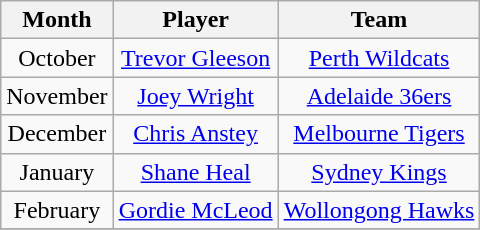<table class="wikitable" style="text-align:center">
<tr>
<th>Month</th>
<th>Player</th>
<th>Team</th>
</tr>
<tr>
<td>October</td>
<td><a href='#'>Trevor Gleeson</a></td>
<td><a href='#'>Perth Wildcats</a></td>
</tr>
<tr>
<td>November</td>
<td><a href='#'>Joey Wright</a></td>
<td><a href='#'>Adelaide 36ers</a></td>
</tr>
<tr>
<td>December</td>
<td><a href='#'>Chris Anstey</a></td>
<td><a href='#'>Melbourne Tigers</a></td>
</tr>
<tr>
<td>January</td>
<td><a href='#'>Shane Heal</a></td>
<td><a href='#'>Sydney Kings</a></td>
</tr>
<tr>
<td>February</td>
<td><a href='#'>Gordie McLeod</a></td>
<td><a href='#'>Wollongong Hawks</a></td>
</tr>
<tr>
</tr>
</table>
